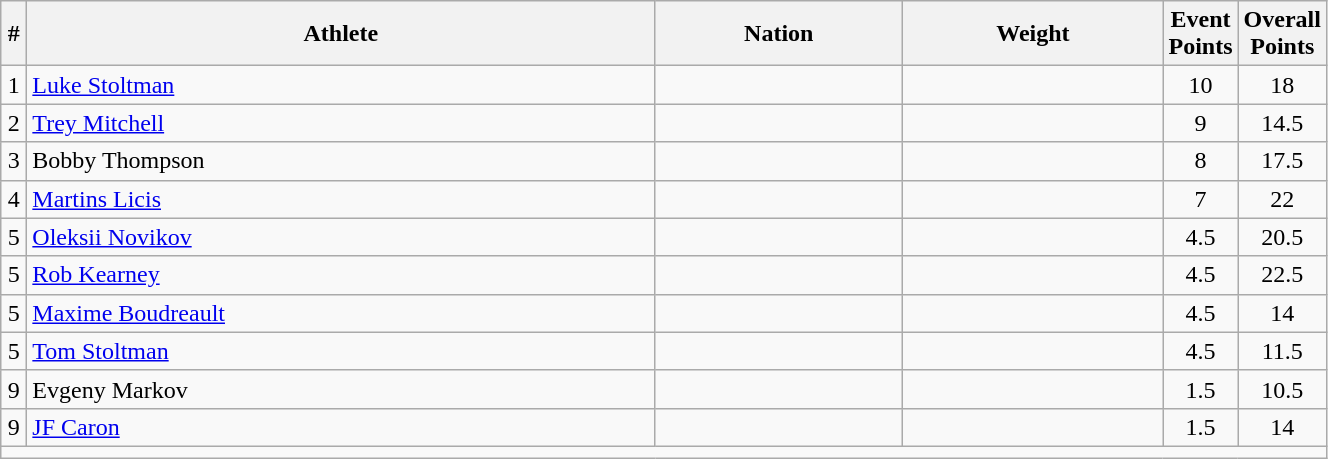<table class="wikitable sortable" style="text-align:center;width: 70%;">
<tr>
<th scope="col" style="width: 10px;">#</th>
<th scope="col">Athlete</th>
<th scope="col">Nation</th>
<th scope="col">Weight</th>
<th scope="col" style="width: 10px;">Event Points</th>
<th scope="col" style="width: 10px;">Overall Points</th>
</tr>
<tr>
<td>1</td>
<td align=left><a href='#'>Luke Stoltman</a></td>
<td align=left></td>
<td></td>
<td>10</td>
<td>18</td>
</tr>
<tr>
<td>2</td>
<td align=left><a href='#'>Trey Mitchell</a></td>
<td align=left></td>
<td></td>
<td>9</td>
<td>14.5</td>
</tr>
<tr>
<td>3</td>
<td align=left>Bobby Thompson</td>
<td align=left></td>
<td></td>
<td>8</td>
<td>17.5</td>
</tr>
<tr>
<td>4</td>
<td align=left><a href='#'>Martins Licis</a></td>
<td align=left></td>
<td></td>
<td>7</td>
<td>22</td>
</tr>
<tr>
<td>5</td>
<td align=left><a href='#'>Oleksii Novikov</a></td>
<td align=left></td>
<td></td>
<td>4.5</td>
<td>20.5</td>
</tr>
<tr>
<td>5</td>
<td align=left><a href='#'>Rob Kearney</a></td>
<td align=left></td>
<td></td>
<td>4.5</td>
<td>22.5</td>
</tr>
<tr>
<td>5</td>
<td align=left><a href='#'>Maxime Boudreault</a></td>
<td align=left></td>
<td></td>
<td>4.5</td>
<td>14</td>
</tr>
<tr>
<td>5</td>
<td align=left><a href='#'>Tom Stoltman</a></td>
<td align=left></td>
<td></td>
<td>4.5</td>
<td>11.5</td>
</tr>
<tr>
<td>9</td>
<td align=left>Evgeny Markov</td>
<td align=left></td>
<td></td>
<td>1.5</td>
<td>10.5</td>
</tr>
<tr>
<td>9</td>
<td align=left><a href='#'>JF Caron</a></td>
<td align=left></td>
<td></td>
<td>1.5</td>
<td>14</td>
</tr>
<tr class="sortbottom">
<td colspan="6"></td>
</tr>
</table>
